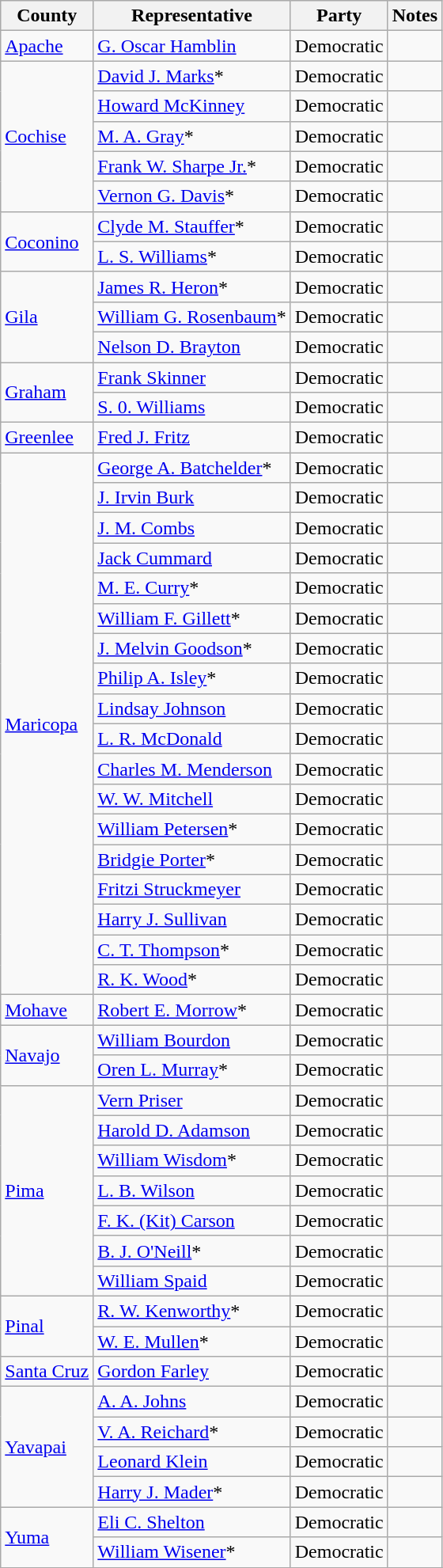<table class=wikitable>
<tr>
<th>County</th>
<th>Representative</th>
<th>Party</th>
<th>Notes</th>
</tr>
<tr>
<td><a href='#'>Apache</a></td>
<td><a href='#'>G. Oscar Hamblin</a></td>
<td>Democratic</td>
<td></td>
</tr>
<tr>
<td rowspan="5"><a href='#'>Cochise</a></td>
<td><a href='#'>David J. Marks</a>*</td>
<td>Democratic</td>
<td></td>
</tr>
<tr>
<td><a href='#'>Howard McKinney</a></td>
<td>Democratic</td>
<td></td>
</tr>
<tr>
<td><a href='#'>M. A. Gray</a>*</td>
<td>Democratic</td>
<td></td>
</tr>
<tr>
<td><a href='#'>Frank W. Sharpe Jr.</a>*</td>
<td>Democratic</td>
<td></td>
</tr>
<tr>
<td><a href='#'>Vernon G. Davis</a>*</td>
<td>Democratic</td>
<td></td>
</tr>
<tr>
<td rowspan="2"><a href='#'>Coconino</a></td>
<td><a href='#'>Clyde M. Stauffer</a>*</td>
<td>Democratic</td>
<td></td>
</tr>
<tr>
<td><a href='#'>L. S. Williams</a>*</td>
<td>Democratic</td>
<td></td>
</tr>
<tr>
<td rowspan="3"><a href='#'>Gila</a></td>
<td><a href='#'>James R. Heron</a>*</td>
<td>Democratic</td>
<td></td>
</tr>
<tr>
<td><a href='#'>William G. Rosenbaum</a>*</td>
<td>Democratic</td>
<td></td>
</tr>
<tr>
<td><a href='#'>Nelson D. Brayton</a></td>
<td>Democratic</td>
<td></td>
</tr>
<tr>
<td rowspan="2"><a href='#'>Graham</a></td>
<td><a href='#'>Frank Skinner</a></td>
<td>Democratic</td>
<td></td>
</tr>
<tr>
<td><a href='#'>S. 0. Williams</a></td>
<td>Democratic</td>
<td></td>
</tr>
<tr>
<td><a href='#'>Greenlee</a></td>
<td><a href='#'>Fred J. Fritz</a></td>
<td>Democratic</td>
<td></td>
</tr>
<tr>
<td rowspan="18"><a href='#'>Maricopa</a></td>
<td><a href='#'>George A. Batchelder</a>*</td>
<td>Democratic</td>
<td></td>
</tr>
<tr>
<td><a href='#'>J. Irvin Burk</a></td>
<td>Democratic</td>
<td></td>
</tr>
<tr>
<td><a href='#'>J. M. Combs</a></td>
<td>Democratic</td>
<td></td>
</tr>
<tr>
<td><a href='#'>Jack Cummard</a></td>
<td>Democratic</td>
<td></td>
</tr>
<tr>
<td><a href='#'>M. E. Curry</a>*</td>
<td>Democratic</td>
<td></td>
</tr>
<tr>
<td><a href='#'>William F. Gillett</a>*</td>
<td>Democratic</td>
<td></td>
</tr>
<tr>
<td><a href='#'>J. Melvin Goodson</a>*</td>
<td>Democratic</td>
<td></td>
</tr>
<tr>
<td><a href='#'>Philip A. Isley</a>*</td>
<td>Democratic</td>
<td></td>
</tr>
<tr>
<td><a href='#'>Lindsay Johnson</a></td>
<td>Democratic</td>
<td></td>
</tr>
<tr>
<td><a href='#'>L. R. McDonald</a></td>
<td>Democratic</td>
<td></td>
</tr>
<tr>
<td><a href='#'>Charles M. Menderson</a></td>
<td>Democratic</td>
<td></td>
</tr>
<tr>
<td><a href='#'>W. W. Mitchell</a></td>
<td>Democratic</td>
<td></td>
</tr>
<tr>
<td><a href='#'>William Petersen</a>*</td>
<td>Democratic</td>
<td></td>
</tr>
<tr>
<td><a href='#'>Bridgie Porter</a>*</td>
<td>Democratic</td>
<td></td>
</tr>
<tr>
<td><a href='#'>Fritzi Struckmeyer</a></td>
<td>Democratic</td>
<td></td>
</tr>
<tr>
<td><a href='#'>Harry J. Sullivan</a></td>
<td>Democratic</td>
<td></td>
</tr>
<tr>
<td><a href='#'>C. T. Thompson</a>*</td>
<td>Democratic</td>
<td></td>
</tr>
<tr>
<td><a href='#'>R. K. Wood</a>*</td>
<td>Democratic</td>
<td></td>
</tr>
<tr>
<td><a href='#'>Mohave</a></td>
<td><a href='#'>Robert E. Morrow</a>*</td>
<td>Democratic</td>
<td></td>
</tr>
<tr>
<td rowspan="2"><a href='#'>Navajo</a></td>
<td><a href='#'>William Bourdon</a></td>
<td>Democratic</td>
<td></td>
</tr>
<tr>
<td><a href='#'>Oren L. Murray</a>*</td>
<td>Democratic</td>
<td></td>
</tr>
<tr>
<td rowspan="7"><a href='#'>Pima</a></td>
<td><a href='#'>Vern Priser</a></td>
<td>Democratic</td>
<td></td>
</tr>
<tr>
<td><a href='#'>Harold D. Adamson</a></td>
<td>Democratic</td>
<td></td>
</tr>
<tr>
<td><a href='#'>William Wisdom</a>*</td>
<td>Democratic</td>
<td></td>
</tr>
<tr>
<td><a href='#'>L. B. Wilson</a></td>
<td>Democratic</td>
<td></td>
</tr>
<tr>
<td><a href='#'>F. K. (Kit) Carson</a></td>
<td>Democratic</td>
<td></td>
</tr>
<tr>
<td><a href='#'>B. J. O'Neill</a>*</td>
<td>Democratic</td>
<td></td>
</tr>
<tr>
<td><a href='#'>William Spaid</a></td>
<td>Democratic</td>
<td></td>
</tr>
<tr>
<td rowspan="2"><a href='#'>Pinal</a></td>
<td><a href='#'>R. W. Kenworthy</a>*</td>
<td>Democratic</td>
<td></td>
</tr>
<tr>
<td><a href='#'>W. E. Mullen</a>*</td>
<td>Democratic</td>
<td></td>
</tr>
<tr>
<td><a href='#'>Santa Cruz</a></td>
<td><a href='#'>Gordon Farley</a></td>
<td>Democratic</td>
<td></td>
</tr>
<tr>
<td rowspan="4"><a href='#'>Yavapai</a></td>
<td><a href='#'>A. A. Johns</a></td>
<td>Democratic</td>
<td></td>
</tr>
<tr>
<td><a href='#'>V. A. Reichard</a>*</td>
<td>Democratic</td>
<td></td>
</tr>
<tr>
<td><a href='#'>Leonard Klein</a></td>
<td>Democratic</td>
<td></td>
</tr>
<tr>
<td><a href='#'>Harry J. Mader</a>*</td>
<td>Democratic</td>
<td></td>
</tr>
<tr>
<td rowspan="3"><a href='#'>Yuma</a></td>
<td><a href='#'>Eli C. Shelton</a></td>
<td>Democratic</td>
<td></td>
</tr>
<tr>
<td><a href='#'>William Wisener</a>*</td>
<td>Democratic</td>
<td></td>
</tr>
<tr>
</tr>
</table>
